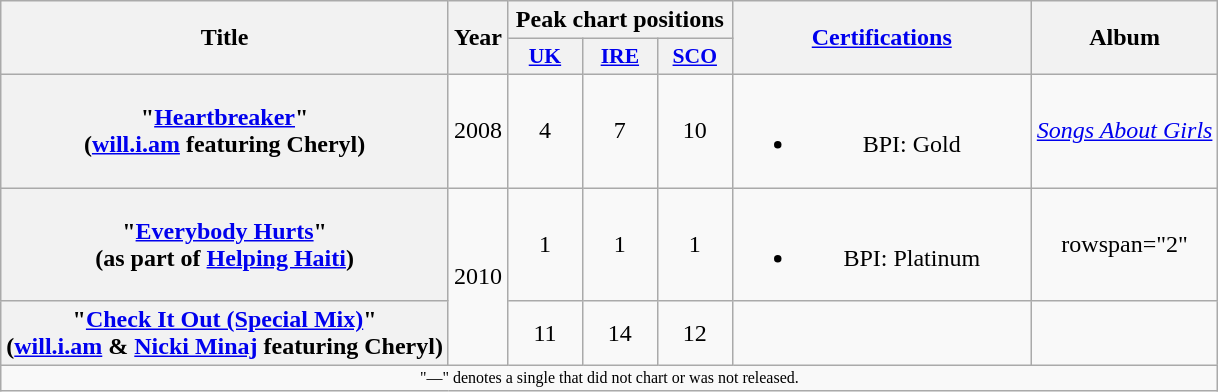<table class="wikitable plainrowheaders" style="text-align:center;">
<tr>
<th scope="col" rowspan="2">Title</th>
<th scope="col" rowspan="2">Year</th>
<th scope="col" colspan="3">Peak chart positions</th>
<th scope="col" rowspan="2" style="width:12em;"><a href='#'>Certifications</a></th>
<th scope="col" rowspan="2">Album</th>
</tr>
<tr>
<th scope="col" style="width:3em;font-size:90%;"><a href='#'>UK</a><br></th>
<th scope="col" style="width:3em;font-size:90%;"><a href='#'>IRE</a><br></th>
<th scope="col" style="width:3em;font-size:90%;"><a href='#'>SCO</a><br></th>
</tr>
<tr>
<th scope="row">"<a href='#'>Heartbreaker</a>"<br><span>(<a href='#'>will.i.am</a> featuring Cheryl)</span></th>
<td>2008</td>
<td>4</td>
<td>7</td>
<td>10</td>
<td><br><ul><li>BPI: Gold</li></ul></td>
<td><em><a href='#'>Songs About Girls</a></em></td>
</tr>
<tr>
<th scope="row">"<a href='#'>Everybody Hurts</a>"<br><span>(as part of <a href='#'>Helping Haiti</a>)</span></th>
<td rowspan="2">2010</td>
<td>1</td>
<td>1</td>
<td>1</td>
<td><br><ul><li>BPI: Platinum</li></ul></td>
<td>rowspan="2" </td>
</tr>
<tr>
<th scope="row">"<a href='#'>Check It Out (Special Mix)</a>"<br><span>(<a href='#'>will.i.am</a> & <a href='#'>Nicki Minaj</a> featuring Cheryl)</span></th>
<td>11</td>
<td>14</td>
<td>12</td>
<td></td>
</tr>
<tr>
<td colspan="14" style="font-size: 8pt">"—" denotes a single that did not chart or was not released.</td>
</tr>
</table>
